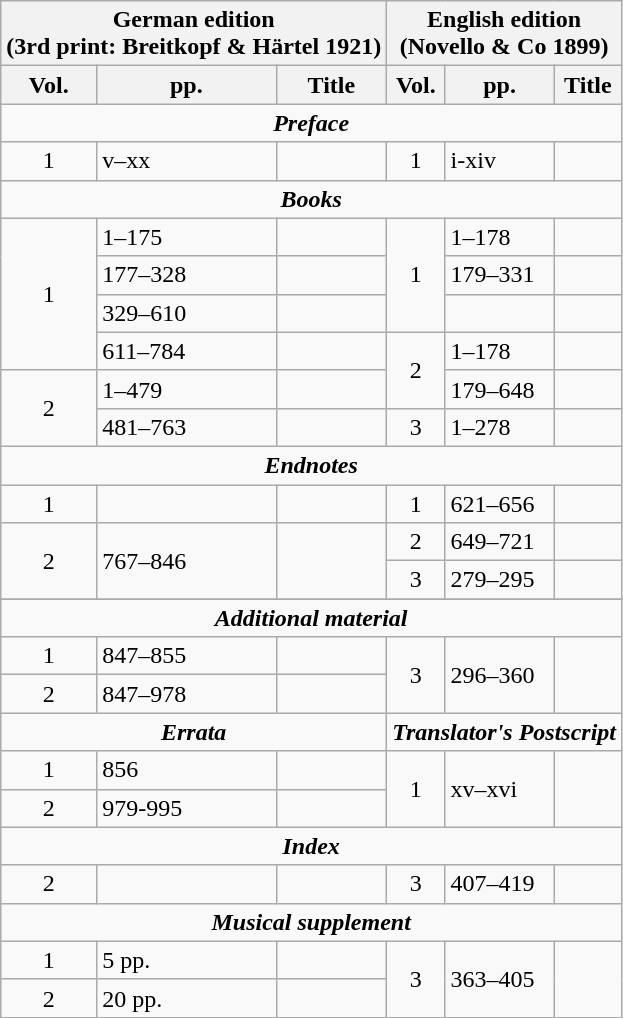<table class="wikitable">
<tr>
<th colspan="3">German edition<br>(3rd print: Breitkopf & Härtel 1921)</th>
<th colspan="3">English edition<br>(Novello & Co 1899)</th>
</tr>
<tr>
<th>Vol.</th>
<th>pp.</th>
<th>Title</th>
<th>Vol.</th>
<th>pp.</th>
<th>Title</th>
</tr>
<tr>
<td colspan="6" style="text-align: center"><strong><em>Preface</em></strong></td>
</tr>
<tr>
<td style="text-align: center">1</td>
<td>v–xx</td>
<td></td>
<td style="text-align: center">1</td>
<td>i-xiv</td>
<td></td>
</tr>
<tr>
<td colspan="6" style="text-align: center"><strong><em>Books</em></strong></td>
</tr>
<tr>
<td rowspan="4" style="text-align: center">1</td>
<td>1–175</td>
<td></td>
<td rowspan="3" style="text-align: center">1</td>
<td>1–178</td>
<td></td>
</tr>
<tr>
<td>177–328</td>
<td></td>
<td>179–331</td>
<td></td>
</tr>
<tr>
<td>329–610</td>
<td></td>
<td></td>
<td></td>
</tr>
<tr>
<td>611–784</td>
<td></td>
<td rowspan="2" style="text-align: center">2</td>
<td>1–178</td>
<td></td>
</tr>
<tr>
<td rowspan="2" style="text-align: center">2</td>
<td>1–479</td>
<td></td>
<td>179–648</td>
<td></td>
</tr>
<tr>
<td>481–763</td>
<td></td>
<td style="text-align: center">3</td>
<td>1–278</td>
<td></td>
</tr>
<tr>
<td colspan="6" style="text-align: center"><strong><em>Endnotes</em></strong></td>
</tr>
<tr>
<td rowspan="2" style="text-align: center">1</td>
<td rowspan="2"></td>
<td rowspan="2"></td>
<td style="text-align: center">1</td>
<td>621–656</td>
<td></td>
</tr>
<tr>
<td rowspan="2" style="text-align: center">2</td>
<td rowspan="2">649–721</td>
<td rowspan="2"></td>
</tr>
<tr>
<td rowspan="2" style="text-align: center">2</td>
<td rowspan="2">767–846</td>
<td rowspan="2"></td>
</tr>
<tr>
<td style="text-align: center">3</td>
<td>279–295</td>
<td></td>
</tr>
<tr>
</tr>
<tr>
<td colspan="6" style="text-align: center"><strong><em>Additional material</em></strong></td>
</tr>
<tr>
<td style="text-align: center">1</td>
<td>847–855</td>
<td></td>
<td rowspan="2" style="text-align: center">3</td>
<td rowspan="2">296–360</td>
<td rowspan="2"></td>
</tr>
<tr>
<td style="text-align: center">2</td>
<td>847–978</td>
<td></td>
</tr>
<tr>
<td colspan="3" style="text-align: center"><strong><em>Errata</em></strong></td>
<td colspan="3" style="text-align: center"><strong><em>Translator's Postscript</em></strong></td>
</tr>
<tr>
<td style="text-align: center">1</td>
<td>856</td>
<td></td>
<td rowspan="2" style="text-align: center">1</td>
<td rowspan="2">xv–xvi</td>
<td rowspan="2"></td>
</tr>
<tr>
<td style="text-align: center">2</td>
<td>979-995</td>
<td></td>
</tr>
<tr>
<td colspan="6" style="text-align: center"><strong><em>Index</em></strong></td>
</tr>
<tr>
<td style="text-align: center">2</td>
<td></td>
<td></td>
<td style="text-align: center">3</td>
<td>407–419</td>
<td></td>
</tr>
<tr>
<td colspan="6" style="text-align: center"><strong><em>Musical supplement</em></strong></td>
</tr>
<tr>
<td style="text-align: center">1</td>
<td>5 pp.</td>
<td></td>
<td rowspan="2" style="text-align: center">3</td>
<td rowspan="2">363–405</td>
<td rowspan="2"></td>
</tr>
<tr>
<td style="text-align: center">2</td>
<td>20 pp.</td>
<td></td>
</tr>
</table>
